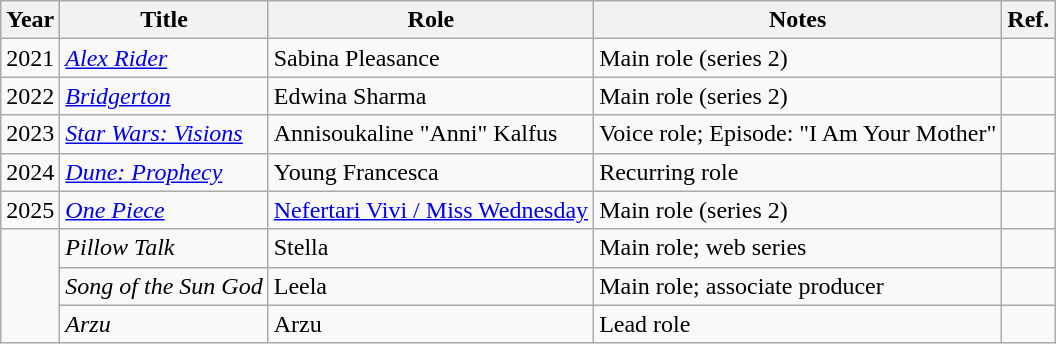<table class="wikitable sortable">
<tr>
<th>Year</th>
<th>Title</th>
<th>Role</th>
<th class="unsortable">Notes</th>
<th>Ref.</th>
</tr>
<tr>
<td>2021</td>
<td><em><a href='#'>Alex Rider</a></em></td>
<td>Sabina Pleasance</td>
<td>Main role (series 2)</td>
<td></td>
</tr>
<tr>
<td>2022</td>
<td><em><a href='#'>Bridgerton</a></em></td>
<td>Edwina Sharma</td>
<td>Main role (series 2)</td>
<td></td>
</tr>
<tr>
<td>2023</td>
<td><em><a href='#'>Star Wars: Visions</a></em></td>
<td>Annisoukaline "Anni" Kalfus</td>
<td>Voice role; Episode: "I Am Your Mother"</td>
<td></td>
</tr>
<tr>
<td>2024</td>
<td><em><a href='#'>Dune: Prophecy</a></em></td>
<td>Young Francesca</td>
<td>Recurring role</td>
<td></td>
</tr>
<tr>
<td>2025</td>
<td><em><a href='#'>One Piece</a></em></td>
<td><a href='#'>Nefertari Vivi / Miss Wednesday</a></td>
<td>Main role (series 2)</td>
<td></td>
</tr>
<tr>
<td rowspan="3"></td>
<td><em>Pillow Talk</em></td>
<td>Stella</td>
<td>Main role; web series</td>
<td></td>
</tr>
<tr>
<td><em>Song of the Sun God</em></td>
<td>Leela</td>
<td>Main role; associate producer</td>
<td></td>
</tr>
<tr>
<td><em>Arzu</em></td>
<td>Arzu</td>
<td>Lead role</td>
<td></td>
</tr>
</table>
